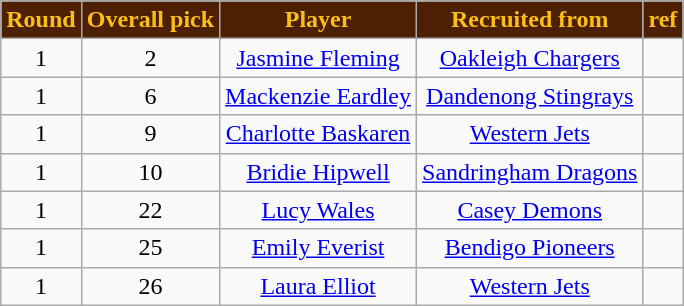<table class="wikitable" style="text-align:center">
<tr>
<th style="background: #4D2004; color: #FBBF15">Round</th>
<th style="background: #4D2004; color: #FBBF15">Overall pick</th>
<th style="background: #4D2004; color: #FBBF15">Player</th>
<th style="background: #4D2004; color: #FBBF15">Recruited from</th>
<th style="background: #4D2004; color: #FBBF15">ref</th>
</tr>
<tr>
<td>1</td>
<td>2</td>
<td><a href='#'>Jasmine Fleming</a></td>
<td><a href='#'>Oakleigh Chargers</a></td>
<td></td>
</tr>
<tr>
<td>1</td>
<td>6</td>
<td><a href='#'>Mackenzie Eardley</a></td>
<td><a href='#'>Dandenong Stingrays</a></td>
<td></td>
</tr>
<tr>
<td>1</td>
<td>9</td>
<td><a href='#'>Charlotte Baskaren</a></td>
<td><a href='#'>Western Jets</a></td>
<td></td>
</tr>
<tr>
<td>1</td>
<td>10</td>
<td><a href='#'>Bridie Hipwell</a></td>
<td><a href='#'>Sandringham Dragons</a></td>
<td></td>
</tr>
<tr>
<td>1</td>
<td>22</td>
<td><a href='#'>Lucy Wales</a></td>
<td><a href='#'>Casey Demons</a></td>
<td></td>
</tr>
<tr>
<td>1</td>
<td>25</td>
<td><a href='#'>Emily Everist</a></td>
<td><a href='#'>Bendigo Pioneers</a></td>
<td></td>
</tr>
<tr>
<td>1</td>
<td>26</td>
<td><a href='#'>Laura Elliot</a></td>
<td><a href='#'>Western Jets</a></td>
<td></td>
</tr>
</table>
